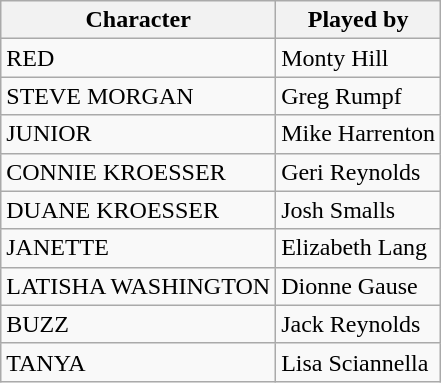<table class="wikitable">
<tr>
<th>Character</th>
<th>Played by</th>
</tr>
<tr>
<td>RED</td>
<td>Monty Hill</td>
</tr>
<tr>
<td>STEVE MORGAN</td>
<td>Greg Rumpf</td>
</tr>
<tr>
<td>JUNIOR</td>
<td>Mike Harrenton</td>
</tr>
<tr>
<td>CONNIE KROESSER</td>
<td>Geri Reynolds</td>
</tr>
<tr>
<td>DUANE KROESSER</td>
<td>Josh Smalls</td>
</tr>
<tr>
<td>JANETTE</td>
<td>Elizabeth Lang</td>
</tr>
<tr>
<td>LATISHA WASHINGTON</td>
<td>Dionne Gause</td>
</tr>
<tr>
<td>BUZZ</td>
<td>Jack Reynolds</td>
</tr>
<tr>
<td>TANYA</td>
<td>Lisa Sciannella</td>
</tr>
</table>
